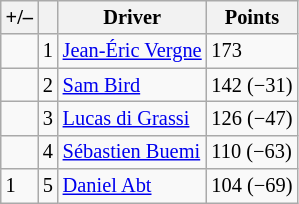<table class="wikitable" style="font-size: 85%">
<tr>
<th scope="col">+/–</th>
<th scope="col"></th>
<th scope="col">Driver</th>
<th scope="col">Points</th>
</tr>
<tr>
<td align="left"></td>
<td align="center">1</td>
<td> <a href='#'>Jean-Éric Vergne</a></td>
<td align="left">173</td>
</tr>
<tr>
<td align="left"></td>
<td align="center">2</td>
<td> <a href='#'>Sam Bird</a></td>
<td align="left">142 (−31)</td>
</tr>
<tr>
<td align="left"></td>
<td align="center">3</td>
<td> <a href='#'>Lucas di Grassi</a></td>
<td align="left">126 (−47)</td>
</tr>
<tr>
<td align="left"></td>
<td align="center">4</td>
<td> <a href='#'>Sébastien Buemi</a></td>
<td align="left">110 (−63)</td>
</tr>
<tr>
<td align="left"> 1</td>
<td align="center">5</td>
<td> <a href='#'>Daniel Abt</a></td>
<td align="left">104 (−69)</td>
</tr>
</table>
